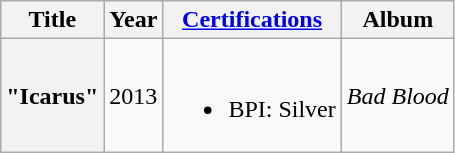<table class="wikitable plainrowheaders" style="text-align:center;">
<tr>
<th scope="col" rowspan="1">Title</th>
<th scope="col" rowspan="1">Year</th>
<th scope="col" rowspan="1"><a href='#'>Certifications</a></th>
<th scope="col" rowspan="1">Album</th>
</tr>
<tr>
<th scope="row">"Icarus"</th>
<td>2013</td>
<td><br><ul><li>BPI: Silver</li></ul></td>
<td><em>Bad Blood</em></td>
</tr>
</table>
